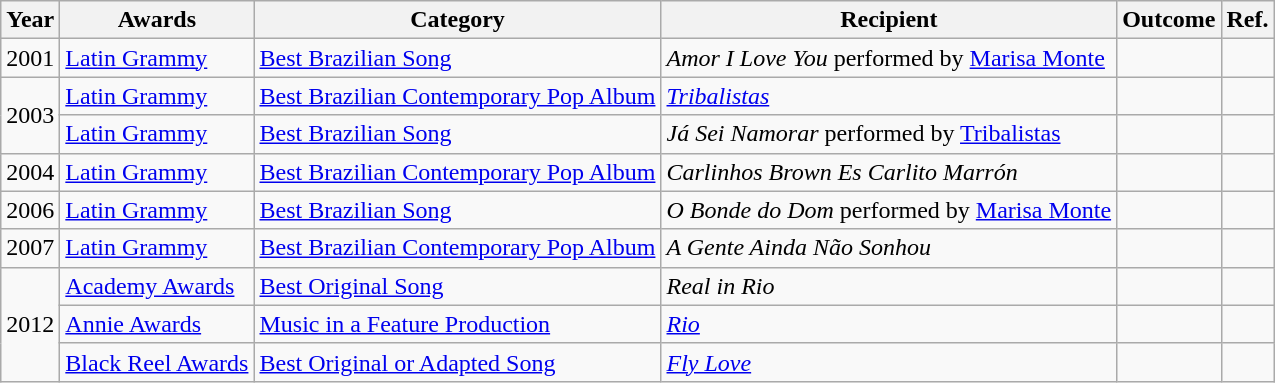<table class="wikitable sortable">
<tr>
<th>Year</th>
<th>Awards</th>
<th>Category</th>
<th>Recipient</th>
<th>Outcome</th>
<th>Ref.</th>
</tr>
<tr>
<td>2001</td>
<td><a href='#'>Latin Grammy</a></td>
<td><a href='#'>Best Brazilian Song</a></td>
<td><em>Amor I Love You</em> performed by <a href='#'>Marisa Monte</a></td>
<td></td>
<td></td>
</tr>
<tr>
<td rowspan="2">2003</td>
<td><a href='#'>Latin Grammy</a></td>
<td><a href='#'>Best Brazilian Contemporary Pop Album</a></td>
<td><em><a href='#'>Tribalistas</a></em></td>
<td></td>
<td></td>
</tr>
<tr>
<td><a href='#'>Latin Grammy</a></td>
<td><a href='#'>Best Brazilian Song</a></td>
<td><em>Já Sei Namorar</em> performed by <a href='#'>Tribalistas</a></td>
<td></td>
<td></td>
</tr>
<tr>
<td>2004</td>
<td><a href='#'>Latin Grammy</a></td>
<td><a href='#'>Best Brazilian Contemporary Pop Album</a></td>
<td><em>Carlinhos Brown Es Carlito Marrón</em></td>
<td></td>
<td></td>
</tr>
<tr>
<td>2006</td>
<td><a href='#'>Latin Grammy</a></td>
<td><a href='#'>Best Brazilian Song</a></td>
<td><em>O Bonde do Dom</em> performed by <a href='#'>Marisa Monte</a></td>
<td></td>
<td></td>
</tr>
<tr>
<td>2007</td>
<td><a href='#'>Latin Grammy</a></td>
<td><a href='#'>Best Brazilian Contemporary Pop Album</a></td>
<td><em>A Gente Ainda Não Sonhou</em></td>
<td></td>
<td></td>
</tr>
<tr>
<td rowspan="3">2012</td>
<td><a href='#'>Academy Awards</a></td>
<td><a href='#'>Best Original Song</a></td>
<td><em>Real in Rio</em></td>
<td></td>
<td></td>
</tr>
<tr>
<td><a href='#'>Annie Awards</a></td>
<td><a href='#'>Music in a Feature Production</a></td>
<td><em><a href='#'>Rio</a></em></td>
<td></td>
<td></td>
</tr>
<tr>
<td><a href='#'>Black Reel Awards</a></td>
<td><a href='#'>Best Original or Adapted Song</a></td>
<td><em><a href='#'>Fly Love</a></em></td>
<td></td>
<td></td>
</tr>
</table>
